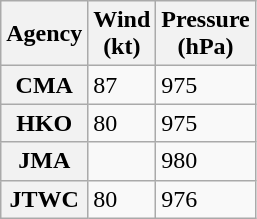<table class="wikitable floatleft">
<tr>
<th>Agency</th>
<th>Wind<br>(kt)</th>
<th>Pressure<br>(hPa)</th>
</tr>
<tr>
<th>CMA</th>
<td>87</td>
<td>975</td>
</tr>
<tr>
<th>HKO</th>
<td>80</td>
<td>975</td>
</tr>
<tr>
<th>JMA</th>
<td></td>
<td>980</td>
</tr>
<tr>
<th>JTWC</th>
<td>80</td>
<td>976</td>
</tr>
</table>
